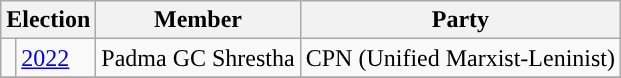<table class="wikitable">
<tr>
<th colspan="2">Election</th>
<th>Member</th>
<th>Party</th>
</tr>
<tr>
<td style="background-color:"></td>
<td><a href='#'>2022</a></td>
<td>Padma GC Shrestha</td>
<td>CPN (Unified Marxist-Leninist)</td>
</tr>
<tr>
</tr>
</table>
